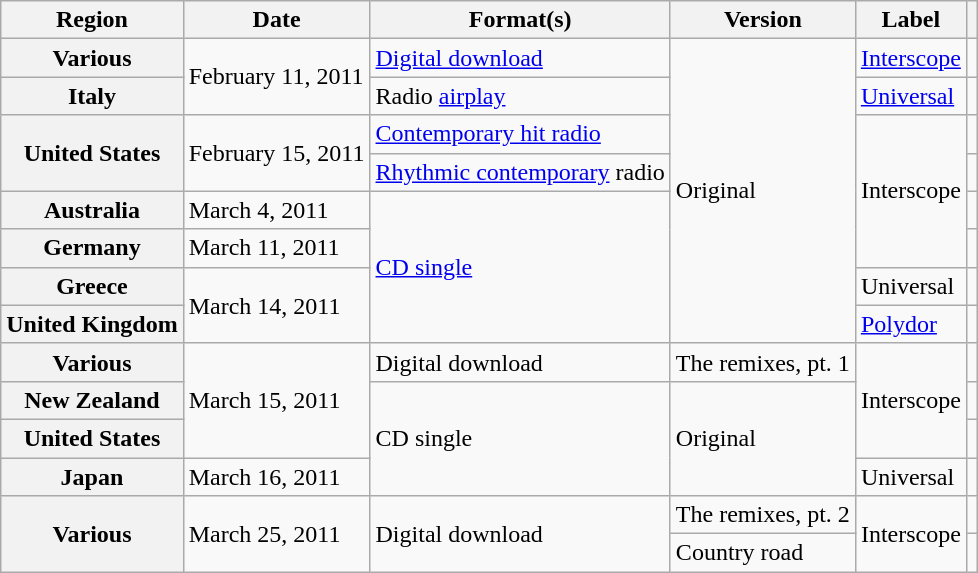<table class="wikitable plainrowheaders">
<tr>
<th scope="col">Region</th>
<th scope="col">Date</th>
<th scope="col">Format(s)</th>
<th scope="col">Version</th>
<th scope="col">Label</th>
<th scope="col"></th>
</tr>
<tr>
<th scope="row">Various</th>
<td rowspan="2">February 11, 2011</td>
<td><a href='#'>Digital download</a></td>
<td rowspan="8">Original</td>
<td><a href='#'>Interscope</a></td>
<td style="text-align:center;"></td>
</tr>
<tr>
<th scope="row">Italy</th>
<td>Radio <a href='#'>airplay</a></td>
<td><a href='#'>Universal</a></td>
<td style="text-align:center;"></td>
</tr>
<tr>
<th scope="row" rowspan="2">United States</th>
<td rowspan="2">February 15, 2011</td>
<td><a href='#'>Contemporary hit radio</a></td>
<td rowspan="4">Interscope</td>
<td style="text-align:center;"></td>
</tr>
<tr>
<td><a href='#'>Rhythmic contemporary</a> radio</td>
<td style="text-align:center;"></td>
</tr>
<tr>
<th scope="row">Australia</th>
<td>March 4, 2011</td>
<td rowspan="4"><a href='#'>CD single</a></td>
<td style="text-align:center;"></td>
</tr>
<tr>
<th scope="row">Germany</th>
<td>March 11, 2011</td>
<td style="text-align:center;"></td>
</tr>
<tr>
<th scope="row">Greece</th>
<td rowspan="2">March 14, 2011</td>
<td>Universal</td>
<td style="text-align:center;"></td>
</tr>
<tr>
<th scope="row">United Kingdom</th>
<td><a href='#'>Polydor</a></td>
<td style="text-align:center;"></td>
</tr>
<tr>
<th scope="row">Various</th>
<td rowspan="3">March 15, 2011</td>
<td>Digital download</td>
<td>The remixes, pt. 1</td>
<td rowspan="3">Interscope</td>
<td style="text-align:center;"></td>
</tr>
<tr>
<th scope="row">New Zealand</th>
<td rowspan="3">CD single</td>
<td rowspan="3">Original</td>
<td style="text-align:center;"></td>
</tr>
<tr>
<th scope="row">United States</th>
<td style="text-align:center;"></td>
</tr>
<tr>
<th scope="row">Japan</th>
<td>March 16, 2011</td>
<td>Universal</td>
<td style="text-align:center;"></td>
</tr>
<tr>
<th scope="row" rowspan="2">Various</th>
<td rowspan="2">March 25, 2011</td>
<td rowspan="2">Digital download</td>
<td>The remixes, pt. 2</td>
<td rowspan="2">Interscope</td>
<td style="text-align:center;"></td>
</tr>
<tr>
<td>Country road</td>
<td style="text-align:center;"></td>
</tr>
</table>
